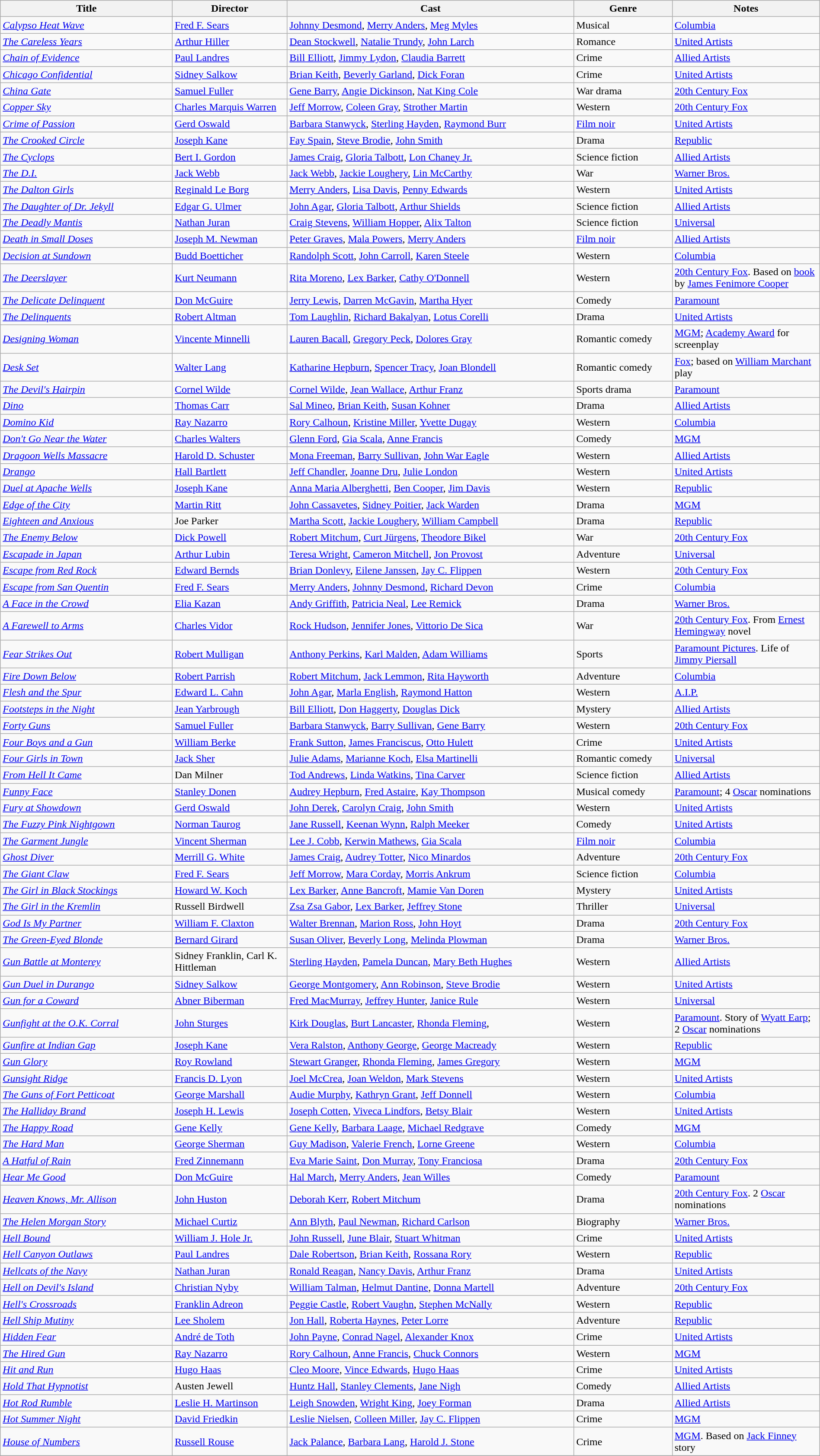<table class="wikitable sortable" width= "100%">
<tr>
<th width=21%>Title</th>
<th width=14%>Director</th>
<th width=35%>Cast</th>
<th width=12%>Genre</th>
<th width=18%>Notes</th>
</tr>
<tr>
<td><em><a href='#'>Calypso Heat Wave</a></em></td>
<td><a href='#'>Fred F. Sears</a></td>
<td><a href='#'>Johnny Desmond</a>, <a href='#'>Merry Anders</a>, <a href='#'>Meg Myles</a></td>
<td>Musical</td>
<td><a href='#'>Columbia</a></td>
</tr>
<tr>
<td><em><a href='#'>The Careless Years</a></em></td>
<td><a href='#'>Arthur Hiller</a></td>
<td><a href='#'>Dean Stockwell</a>, <a href='#'>Natalie Trundy</a>, <a href='#'>John Larch</a></td>
<td>Romance</td>
<td><a href='#'>United Artists</a></td>
</tr>
<tr>
<td><em><a href='#'>Chain of Evidence</a></em></td>
<td><a href='#'>Paul Landres</a></td>
<td><a href='#'>Bill Elliott</a>, <a href='#'>Jimmy Lydon</a>, <a href='#'>Claudia Barrett</a></td>
<td>Crime</td>
<td><a href='#'>Allied Artists</a></td>
</tr>
<tr>
<td><em><a href='#'>Chicago Confidential</a></em></td>
<td><a href='#'>Sidney Salkow</a></td>
<td><a href='#'>Brian Keith</a>, <a href='#'>Beverly Garland</a>, <a href='#'>Dick Foran</a></td>
<td>Crime</td>
<td><a href='#'>United Artists</a></td>
</tr>
<tr>
<td><em><a href='#'>China Gate</a></em></td>
<td><a href='#'>Samuel Fuller</a></td>
<td><a href='#'>Gene Barry</a>, <a href='#'>Angie Dickinson</a>, <a href='#'>Nat King Cole</a></td>
<td>War drama</td>
<td><a href='#'>20th Century Fox</a></td>
</tr>
<tr>
<td><em><a href='#'>Copper Sky</a></em></td>
<td><a href='#'>Charles Marquis Warren</a></td>
<td><a href='#'>Jeff Morrow</a>, <a href='#'>Coleen Gray</a>, <a href='#'>Strother Martin</a></td>
<td>Western</td>
<td><a href='#'>20th Century Fox</a></td>
</tr>
<tr>
<td><em><a href='#'>Crime of Passion</a></em></td>
<td><a href='#'>Gerd Oswald</a></td>
<td><a href='#'>Barbara Stanwyck</a>, <a href='#'>Sterling Hayden</a>, <a href='#'>Raymond Burr</a></td>
<td><a href='#'>Film noir</a></td>
<td><a href='#'>United Artists</a></td>
</tr>
<tr>
<td><em><a href='#'>The Crooked Circle</a></em></td>
<td><a href='#'>Joseph Kane</a></td>
<td><a href='#'>Fay Spain</a>, <a href='#'>Steve Brodie</a>, <a href='#'>John Smith</a></td>
<td>Drama</td>
<td><a href='#'>Republic</a></td>
</tr>
<tr>
<td><em><a href='#'>The Cyclops</a></em></td>
<td><a href='#'>Bert I. Gordon</a></td>
<td><a href='#'>James Craig</a>, <a href='#'>Gloria Talbott</a>, <a href='#'>Lon Chaney Jr.</a></td>
<td>Science fiction</td>
<td><a href='#'>Allied Artists</a></td>
</tr>
<tr>
<td><em><a href='#'>The D.I.</a></em></td>
<td><a href='#'>Jack Webb</a></td>
<td><a href='#'>Jack Webb</a>, <a href='#'>Jackie Loughery</a>, <a href='#'>Lin McCarthy</a></td>
<td>War</td>
<td><a href='#'>Warner Bros.</a></td>
</tr>
<tr>
<td><em><a href='#'>The Dalton Girls</a></em></td>
<td><a href='#'>Reginald Le Borg</a></td>
<td><a href='#'>Merry Anders</a>, <a href='#'>Lisa Davis</a>, <a href='#'>Penny Edwards</a></td>
<td>Western</td>
<td><a href='#'>United Artists</a></td>
</tr>
<tr>
<td><em><a href='#'>The Daughter of Dr. Jekyll</a></em></td>
<td><a href='#'>Edgar G. Ulmer</a></td>
<td><a href='#'>John Agar</a>, <a href='#'>Gloria Talbott</a>, <a href='#'>Arthur Shields</a></td>
<td>Science fiction</td>
<td><a href='#'>Allied Artists</a></td>
</tr>
<tr>
<td><em><a href='#'>The Deadly Mantis</a></em></td>
<td><a href='#'>Nathan Juran</a></td>
<td><a href='#'>Craig Stevens</a>, <a href='#'>William Hopper</a>, <a href='#'>Alix Talton</a></td>
<td>Science fiction</td>
<td><a href='#'>Universal</a></td>
</tr>
<tr>
<td><em><a href='#'>Death in Small Doses</a></em></td>
<td><a href='#'>Joseph M. Newman</a></td>
<td><a href='#'>Peter Graves</a>, <a href='#'>Mala Powers</a>, <a href='#'>Merry Anders</a></td>
<td><a href='#'>Film noir</a></td>
<td><a href='#'>Allied Artists</a></td>
</tr>
<tr>
<td><em><a href='#'>Decision at Sundown</a></em></td>
<td><a href='#'>Budd Boetticher</a></td>
<td><a href='#'>Randolph Scott</a>, <a href='#'>John Carroll</a>, <a href='#'>Karen Steele</a></td>
<td>Western</td>
<td><a href='#'>Columbia</a></td>
</tr>
<tr>
<td><em><a href='#'>The Deerslayer</a></em></td>
<td><a href='#'>Kurt Neumann</a></td>
<td><a href='#'>Rita Moreno</a>, <a href='#'>Lex Barker</a>, <a href='#'>Cathy O'Donnell</a></td>
<td>Western</td>
<td><a href='#'>20th Century Fox</a>. Based on <a href='#'>book</a> by <a href='#'>James Fenimore Cooper</a></td>
</tr>
<tr>
<td><em><a href='#'>The Delicate Delinquent</a></em></td>
<td><a href='#'>Don McGuire</a></td>
<td><a href='#'>Jerry Lewis</a>, <a href='#'>Darren McGavin</a>, <a href='#'>Martha Hyer</a></td>
<td>Comedy</td>
<td><a href='#'>Paramount</a></td>
</tr>
<tr>
<td><em><a href='#'>The Delinquents</a></em></td>
<td><a href='#'>Robert Altman</a></td>
<td><a href='#'>Tom Laughlin</a>, <a href='#'>Richard Bakalyan</a>, <a href='#'>Lotus Corelli</a></td>
<td>Drama</td>
<td><a href='#'>United Artists</a></td>
</tr>
<tr>
<td><em><a href='#'>Designing Woman</a></em></td>
<td><a href='#'>Vincente Minnelli</a></td>
<td><a href='#'>Lauren Bacall</a>, <a href='#'>Gregory Peck</a>, <a href='#'>Dolores Gray</a></td>
<td>Romantic comedy</td>
<td><a href='#'>MGM</a>; <a href='#'>Academy Award</a> for screenplay</td>
</tr>
<tr>
<td><em><a href='#'>Desk Set</a></em></td>
<td><a href='#'>Walter Lang</a></td>
<td><a href='#'>Katharine Hepburn</a>, <a href='#'>Spencer Tracy</a>, <a href='#'>Joan Blondell</a></td>
<td>Romantic comedy</td>
<td><a href='#'>Fox</a>; based on <a href='#'>William Marchant</a> play</td>
</tr>
<tr>
<td><em><a href='#'>The Devil's Hairpin</a></em></td>
<td><a href='#'>Cornel Wilde</a></td>
<td><a href='#'>Cornel Wilde</a>, <a href='#'>Jean Wallace</a>, <a href='#'>Arthur Franz</a></td>
<td>Sports drama</td>
<td><a href='#'>Paramount</a></td>
</tr>
<tr>
<td><em><a href='#'>Dino</a></em></td>
<td><a href='#'>Thomas Carr</a></td>
<td><a href='#'>Sal Mineo</a>, <a href='#'>Brian Keith</a>, <a href='#'>Susan Kohner</a></td>
<td>Drama</td>
<td><a href='#'>Allied Artists</a></td>
</tr>
<tr>
<td><em><a href='#'>Domino Kid</a></em></td>
<td><a href='#'>Ray Nazarro</a></td>
<td><a href='#'>Rory Calhoun</a>, <a href='#'>Kristine Miller</a>, <a href='#'>Yvette Dugay</a></td>
<td>Western</td>
<td><a href='#'>Columbia</a></td>
</tr>
<tr>
<td><em><a href='#'>Don't Go Near the Water</a></em></td>
<td><a href='#'>Charles Walters</a></td>
<td><a href='#'>Glenn Ford</a>, <a href='#'>Gia Scala</a>, <a href='#'>Anne Francis</a></td>
<td>Comedy</td>
<td><a href='#'>MGM</a></td>
</tr>
<tr>
<td><em><a href='#'>Dragoon Wells Massacre</a></em></td>
<td><a href='#'>Harold D. Schuster</a></td>
<td><a href='#'>Mona Freeman</a>, <a href='#'>Barry Sullivan</a>, <a href='#'>John War Eagle</a></td>
<td>Western</td>
<td><a href='#'>Allied Artists</a></td>
</tr>
<tr>
<td><em><a href='#'>Drango</a></em></td>
<td><a href='#'>Hall Bartlett</a></td>
<td><a href='#'>Jeff Chandler</a>, <a href='#'>Joanne Dru</a>, <a href='#'>Julie London</a></td>
<td>Western</td>
<td><a href='#'>United Artists</a></td>
</tr>
<tr>
<td><em><a href='#'>Duel at Apache Wells</a></em></td>
<td><a href='#'>Joseph Kane</a></td>
<td><a href='#'>Anna Maria Alberghetti</a>, <a href='#'>Ben Cooper</a>, <a href='#'>Jim Davis</a></td>
<td>Western</td>
<td><a href='#'>Republic</a></td>
</tr>
<tr>
<td><em><a href='#'>Edge of the City</a></em></td>
<td><a href='#'>Martin Ritt</a></td>
<td><a href='#'>John Cassavetes</a>, <a href='#'>Sidney Poitier</a>, <a href='#'>Jack Warden</a></td>
<td>Drama</td>
<td><a href='#'>MGM</a></td>
</tr>
<tr>
<td><em><a href='#'>Eighteen and Anxious</a></em></td>
<td>Joe Parker</td>
<td><a href='#'>Martha Scott</a>, <a href='#'>Jackie Loughery</a>, <a href='#'>William Campbell</a></td>
<td>Drama</td>
<td><a href='#'>Republic</a></td>
</tr>
<tr>
<td><em><a href='#'>The Enemy Below</a></em></td>
<td><a href='#'>Dick Powell</a></td>
<td><a href='#'>Robert Mitchum</a>, <a href='#'>Curt Jürgens</a>, <a href='#'>Theodore Bikel</a></td>
<td>War</td>
<td><a href='#'>20th Century Fox</a></td>
</tr>
<tr>
<td><em><a href='#'>Escapade in Japan</a></em></td>
<td><a href='#'>Arthur Lubin</a></td>
<td><a href='#'>Teresa Wright</a>, <a href='#'>Cameron Mitchell</a>, <a href='#'>Jon Provost</a></td>
<td>Adventure</td>
<td><a href='#'>Universal</a></td>
</tr>
<tr>
<td><em><a href='#'>Escape from Red Rock</a></em></td>
<td><a href='#'>Edward Bernds</a></td>
<td><a href='#'>Brian Donlevy</a>, <a href='#'>Eilene Janssen</a>, <a href='#'>Jay C. Flippen</a></td>
<td>Western</td>
<td><a href='#'>20th Century Fox</a></td>
</tr>
<tr>
<td><em><a href='#'>Escape from San Quentin</a></em></td>
<td><a href='#'>Fred F. Sears</a></td>
<td><a href='#'>Merry Anders</a>, <a href='#'>Johnny Desmond</a>, <a href='#'>Richard Devon</a></td>
<td>Crime</td>
<td><a href='#'>Columbia</a></td>
</tr>
<tr>
<td><em><a href='#'>A Face in the Crowd</a></em></td>
<td><a href='#'>Elia Kazan</a></td>
<td><a href='#'>Andy Griffith</a>, <a href='#'>Patricia Neal</a>, <a href='#'>Lee Remick</a></td>
<td>Drama</td>
<td><a href='#'>Warner Bros.</a></td>
</tr>
<tr>
<td><em><a href='#'>A Farewell to Arms</a></em></td>
<td><a href='#'>Charles Vidor</a></td>
<td><a href='#'>Rock Hudson</a>, <a href='#'>Jennifer Jones</a>, <a href='#'>Vittorio De Sica</a></td>
<td>War</td>
<td><a href='#'>20th Century Fox</a>. From <a href='#'>Ernest Hemingway</a> novel</td>
</tr>
<tr>
<td><em><a href='#'>Fear Strikes Out</a></em></td>
<td><a href='#'>Robert Mulligan</a></td>
<td><a href='#'>Anthony Perkins</a>, <a href='#'>Karl Malden</a>, <a href='#'>Adam Williams</a></td>
<td>Sports</td>
<td><a href='#'>Paramount Pictures</a>. Life of <a href='#'>Jimmy Piersall</a></td>
</tr>
<tr>
<td><em><a href='#'>Fire Down Below</a></em></td>
<td><a href='#'>Robert Parrish</a></td>
<td><a href='#'>Robert Mitchum</a>, <a href='#'>Jack Lemmon</a>, <a href='#'>Rita Hayworth</a></td>
<td>Adventure</td>
<td><a href='#'>Columbia</a></td>
</tr>
<tr>
<td><em><a href='#'>Flesh and the Spur</a></em></td>
<td><a href='#'>Edward L. Cahn</a></td>
<td><a href='#'>John Agar</a>, <a href='#'>Marla English</a>, <a href='#'>Raymond Hatton</a></td>
<td>Western</td>
<td><a href='#'>A.I.P.</a></td>
</tr>
<tr>
<td><em><a href='#'>Footsteps in the Night</a></em></td>
<td><a href='#'>Jean Yarbrough</a></td>
<td><a href='#'>Bill Elliott</a>, <a href='#'>Don Haggerty</a>, <a href='#'>Douglas Dick</a></td>
<td>Mystery</td>
<td><a href='#'>Allied Artists</a></td>
</tr>
<tr>
<td><em><a href='#'>Forty Guns</a></em></td>
<td><a href='#'>Samuel Fuller</a></td>
<td><a href='#'>Barbara Stanwyck</a>, <a href='#'>Barry Sullivan</a>, <a href='#'>Gene Barry</a></td>
<td>Western</td>
<td><a href='#'>20th Century Fox</a></td>
</tr>
<tr>
<td><em><a href='#'>Four Boys and a Gun</a></em></td>
<td><a href='#'>William Berke</a></td>
<td><a href='#'>Frank Sutton</a>, <a href='#'>James Franciscus</a>, <a href='#'>Otto Hulett</a></td>
<td>Crime</td>
<td><a href='#'>United Artists</a></td>
</tr>
<tr>
<td><em><a href='#'>Four Girls in Town</a></em></td>
<td><a href='#'>Jack Sher</a></td>
<td><a href='#'>Julie Adams</a>, <a href='#'>Marianne Koch</a>, <a href='#'>Elsa Martinelli</a></td>
<td>Romantic comedy</td>
<td><a href='#'>Universal</a></td>
</tr>
<tr>
<td><em><a href='#'>From Hell It Came</a></em></td>
<td>Dan Milner</td>
<td><a href='#'>Tod Andrews</a>, <a href='#'>Linda Watkins</a>, <a href='#'>Tina Carver</a></td>
<td>Science fiction</td>
<td><a href='#'>Allied Artists</a></td>
</tr>
<tr>
<td><em><a href='#'>Funny Face</a></em></td>
<td><a href='#'>Stanley Donen</a></td>
<td><a href='#'>Audrey Hepburn</a>, <a href='#'>Fred Astaire</a>, <a href='#'>Kay Thompson</a></td>
<td>Musical comedy</td>
<td><a href='#'>Paramount</a>; 4 <a href='#'>Oscar</a> nominations</td>
</tr>
<tr>
<td><em><a href='#'>Fury at Showdown</a></em></td>
<td><a href='#'>Gerd Oswald</a></td>
<td><a href='#'>John Derek</a>, <a href='#'>Carolyn Craig</a>, <a href='#'>John Smith</a></td>
<td>Western</td>
<td><a href='#'>United Artists</a></td>
</tr>
<tr>
<td><em><a href='#'>The Fuzzy Pink Nightgown</a></em></td>
<td><a href='#'>Norman Taurog</a></td>
<td><a href='#'>Jane Russell</a>, <a href='#'>Keenan Wynn</a>, <a href='#'>Ralph Meeker</a></td>
<td>Comedy</td>
<td><a href='#'>United Artists</a></td>
</tr>
<tr>
<td><em><a href='#'>The Garment Jungle</a></em></td>
<td><a href='#'>Vincent Sherman</a></td>
<td><a href='#'>Lee J. Cobb</a>, <a href='#'>Kerwin Mathews</a>, <a href='#'>Gia Scala</a></td>
<td><a href='#'>Film noir</a></td>
<td><a href='#'>Columbia</a></td>
</tr>
<tr>
<td><em><a href='#'>Ghost Diver</a></em></td>
<td><a href='#'>Merrill G. White</a></td>
<td><a href='#'>James Craig</a>, <a href='#'>Audrey Totter</a>, <a href='#'>Nico Minardos</a></td>
<td>Adventure</td>
<td><a href='#'>20th Century Fox</a></td>
</tr>
<tr>
<td><em><a href='#'>The Giant Claw</a></em></td>
<td><a href='#'>Fred F. Sears</a></td>
<td><a href='#'>Jeff Morrow</a>, <a href='#'>Mara Corday</a>, <a href='#'>Morris Ankrum</a></td>
<td>Science fiction</td>
<td><a href='#'>Columbia</a></td>
</tr>
<tr>
<td><em><a href='#'>The Girl in Black Stockings</a></em></td>
<td><a href='#'>Howard W. Koch</a></td>
<td><a href='#'>Lex Barker</a>, <a href='#'>Anne Bancroft</a>, <a href='#'>Mamie Van Doren</a></td>
<td>Mystery</td>
<td><a href='#'>United Artists</a></td>
</tr>
<tr>
<td><em><a href='#'>The Girl in the Kremlin</a></em></td>
<td>Russell Birdwell</td>
<td><a href='#'>Zsa Zsa Gabor</a>, <a href='#'>Lex Barker</a>, <a href='#'>Jeffrey Stone</a></td>
<td>Thriller</td>
<td><a href='#'>Universal</a></td>
</tr>
<tr>
<td><em><a href='#'>God Is My Partner</a></em></td>
<td><a href='#'>William F. Claxton</a></td>
<td><a href='#'>Walter Brennan</a>, <a href='#'>Marion Ross</a>, <a href='#'>John Hoyt</a></td>
<td>Drama</td>
<td><a href='#'>20th Century Fox</a></td>
</tr>
<tr>
<td><em><a href='#'>The Green-Eyed Blonde</a></em></td>
<td><a href='#'>Bernard Girard</a></td>
<td><a href='#'>Susan Oliver</a>, <a href='#'>Beverly Long</a>, <a href='#'>Melinda Plowman</a></td>
<td>Drama</td>
<td><a href='#'>Warner Bros.</a></td>
</tr>
<tr>
<td><em><a href='#'>Gun Battle at Monterey</a></em></td>
<td>Sidney Franklin, Carl K. Hittleman</td>
<td><a href='#'>Sterling Hayden</a>, <a href='#'>Pamela Duncan</a>, <a href='#'>Mary Beth Hughes</a></td>
<td>Western</td>
<td><a href='#'>Allied Artists</a></td>
</tr>
<tr>
<td><em><a href='#'>Gun Duel in Durango</a></em></td>
<td><a href='#'>Sidney Salkow</a></td>
<td><a href='#'>George Montgomery</a>, <a href='#'>Ann Robinson</a>, <a href='#'>Steve Brodie</a></td>
<td>Western</td>
<td><a href='#'>United Artists</a></td>
</tr>
<tr>
<td><em><a href='#'>Gun for a Coward</a></em></td>
<td><a href='#'>Abner Biberman</a></td>
<td><a href='#'>Fred MacMurray</a>, <a href='#'>Jeffrey Hunter</a>, <a href='#'>Janice Rule</a></td>
<td>Western</td>
<td><a href='#'>Universal</a></td>
</tr>
<tr>
<td><em><a href='#'>Gunfight at the O.K. Corral</a></em></td>
<td><a href='#'>John Sturges</a></td>
<td><a href='#'>Kirk Douglas</a>, <a href='#'>Burt Lancaster</a>, <a href='#'>Rhonda Fleming</a>,</td>
<td>Western</td>
<td><a href='#'>Paramount</a>. Story of <a href='#'>Wyatt Earp</a>; 2 <a href='#'>Oscar</a> nominations</td>
</tr>
<tr>
<td><em><a href='#'>Gunfire at Indian Gap</a></em></td>
<td><a href='#'>Joseph Kane</a></td>
<td><a href='#'>Vera Ralston</a>, <a href='#'>Anthony George</a>, <a href='#'>George Macready</a></td>
<td>Western</td>
<td><a href='#'>Republic</a></td>
</tr>
<tr>
<td><em><a href='#'>Gun Glory</a></em></td>
<td><a href='#'>Roy Rowland</a></td>
<td><a href='#'>Stewart Granger</a>, <a href='#'>Rhonda Fleming</a>, <a href='#'>James Gregory</a></td>
<td>Western</td>
<td><a href='#'>MGM</a></td>
</tr>
<tr>
<td><em><a href='#'>Gunsight Ridge</a></em></td>
<td><a href='#'>Francis D. Lyon</a></td>
<td><a href='#'>Joel McCrea</a>, <a href='#'>Joan Weldon</a>, <a href='#'>Mark Stevens</a></td>
<td>Western</td>
<td><a href='#'>United Artists</a></td>
</tr>
<tr>
<td><em><a href='#'>The Guns of Fort Petticoat</a></em></td>
<td><a href='#'>George Marshall</a></td>
<td><a href='#'>Audie Murphy</a>, <a href='#'>Kathryn Grant</a>, <a href='#'>Jeff Donnell</a></td>
<td>Western</td>
<td><a href='#'>Columbia</a></td>
</tr>
<tr>
<td><em><a href='#'>The Halliday Brand</a></em></td>
<td><a href='#'>Joseph H. Lewis</a></td>
<td><a href='#'>Joseph Cotten</a>, <a href='#'>Viveca Lindfors</a>, <a href='#'>Betsy Blair</a></td>
<td>Western</td>
<td><a href='#'>United Artists</a></td>
</tr>
<tr>
<td><em><a href='#'>The Happy Road</a></em></td>
<td><a href='#'>Gene Kelly</a></td>
<td><a href='#'>Gene Kelly</a>, <a href='#'>Barbara Laage</a>, <a href='#'>Michael Redgrave</a></td>
<td>Comedy</td>
<td><a href='#'>MGM</a></td>
</tr>
<tr>
<td><em><a href='#'>The Hard Man</a></em></td>
<td><a href='#'>George Sherman</a></td>
<td><a href='#'>Guy Madison</a>, <a href='#'>Valerie French</a>, <a href='#'>Lorne Greene</a></td>
<td>Western</td>
<td><a href='#'>Columbia</a></td>
</tr>
<tr>
<td><em><a href='#'>A Hatful of Rain</a></em></td>
<td><a href='#'>Fred Zinnemann</a></td>
<td><a href='#'>Eva Marie Saint</a>, <a href='#'>Don Murray</a>, <a href='#'>Tony Franciosa</a></td>
<td>Drama</td>
<td><a href='#'>20th Century Fox</a></td>
</tr>
<tr>
<td><em><a href='#'>Hear Me Good</a></em></td>
<td><a href='#'>Don McGuire</a></td>
<td><a href='#'>Hal March</a>, <a href='#'>Merry Anders</a>, <a href='#'>Jean Willes</a></td>
<td>Comedy</td>
<td><a href='#'>Paramount</a></td>
</tr>
<tr>
<td><em><a href='#'>Heaven Knows, Mr. Allison</a></em></td>
<td><a href='#'>John Huston</a></td>
<td><a href='#'>Deborah Kerr</a>, <a href='#'>Robert Mitchum</a></td>
<td>Drama</td>
<td><a href='#'>20th Century Fox</a>. 2 <a href='#'>Oscar</a> nominations</td>
</tr>
<tr>
<td><em><a href='#'>The Helen Morgan Story</a></em></td>
<td><a href='#'>Michael Curtiz</a></td>
<td><a href='#'>Ann Blyth</a>, <a href='#'>Paul Newman</a>, <a href='#'>Richard Carlson</a></td>
<td>Biography</td>
<td><a href='#'>Warner Bros.</a></td>
</tr>
<tr>
<td><em><a href='#'>Hell Bound</a></em></td>
<td><a href='#'>William J. Hole Jr.</a></td>
<td><a href='#'>John Russell</a>, <a href='#'>June Blair</a>, <a href='#'>Stuart Whitman</a></td>
<td>Crime</td>
<td><a href='#'>United Artists</a></td>
</tr>
<tr>
<td><em><a href='#'>Hell Canyon Outlaws</a></em></td>
<td><a href='#'>Paul Landres</a></td>
<td><a href='#'>Dale Robertson</a>, <a href='#'>Brian Keith</a>, <a href='#'>Rossana Rory</a></td>
<td>Western</td>
<td><a href='#'>Republic</a></td>
</tr>
<tr>
<td><em><a href='#'>Hellcats of the Navy</a></em></td>
<td><a href='#'>Nathan Juran</a></td>
<td><a href='#'>Ronald Reagan</a>, <a href='#'>Nancy Davis</a>, <a href='#'>Arthur Franz</a></td>
<td>Drama</td>
<td><a href='#'>United Artists</a></td>
</tr>
<tr>
<td><em><a href='#'>Hell on Devil's Island</a></em></td>
<td><a href='#'>Christian Nyby</a></td>
<td><a href='#'>William Talman</a>, <a href='#'>Helmut Dantine</a>, <a href='#'>Donna Martell</a></td>
<td>Adventure</td>
<td><a href='#'>20th Century Fox</a></td>
</tr>
<tr>
<td><em><a href='#'>Hell's Crossroads</a></em></td>
<td><a href='#'>Franklin Adreon</a></td>
<td><a href='#'>Peggie Castle</a>, <a href='#'>Robert Vaughn</a>, <a href='#'>Stephen McNally</a></td>
<td>Western</td>
<td><a href='#'>Republic</a></td>
</tr>
<tr>
<td><em><a href='#'>Hell Ship Mutiny</a></em></td>
<td><a href='#'>Lee Sholem</a></td>
<td><a href='#'>Jon Hall</a>, <a href='#'>Roberta Haynes</a>, <a href='#'>Peter Lorre</a></td>
<td>Adventure</td>
<td><a href='#'>Republic</a></td>
</tr>
<tr>
<td><em><a href='#'>Hidden Fear</a></em></td>
<td><a href='#'>André de Toth</a></td>
<td><a href='#'>John Payne</a>, <a href='#'>Conrad Nagel</a>, <a href='#'>Alexander Knox</a></td>
<td>Crime</td>
<td><a href='#'>United Artists</a></td>
</tr>
<tr>
<td><em><a href='#'>The Hired Gun</a></em></td>
<td><a href='#'>Ray Nazarro</a></td>
<td><a href='#'>Rory Calhoun</a>, <a href='#'>Anne Francis</a>, <a href='#'>Chuck Connors</a></td>
<td>Western</td>
<td><a href='#'>MGM</a></td>
</tr>
<tr>
<td><em><a href='#'>Hit and Run</a></em></td>
<td><a href='#'>Hugo Haas</a></td>
<td><a href='#'>Cleo Moore</a>, <a href='#'>Vince Edwards</a>, <a href='#'>Hugo Haas</a></td>
<td>Crime</td>
<td><a href='#'>United Artists</a></td>
</tr>
<tr>
<td><em><a href='#'>Hold That Hypnotist</a></em></td>
<td>Austen Jewell</td>
<td><a href='#'>Huntz Hall</a>, <a href='#'>Stanley Clements</a>, <a href='#'>Jane Nigh</a></td>
<td>Comedy</td>
<td><a href='#'>Allied Artists</a></td>
</tr>
<tr>
<td><em><a href='#'>Hot Rod Rumble</a></em></td>
<td><a href='#'>Leslie H. Martinson</a></td>
<td><a href='#'>Leigh Snowden</a>, <a href='#'>Wright King</a>, <a href='#'>Joey Forman</a></td>
<td>Drama</td>
<td><a href='#'>Allied Artists</a></td>
</tr>
<tr>
<td><em><a href='#'>Hot Summer Night</a></em></td>
<td><a href='#'>David Friedkin</a></td>
<td><a href='#'>Leslie Nielsen</a>, <a href='#'>Colleen Miller</a>, <a href='#'>Jay C. Flippen</a></td>
<td>Crime</td>
<td><a href='#'>MGM</a></td>
</tr>
<tr>
<td><em><a href='#'>House of Numbers</a></em></td>
<td><a href='#'>Russell Rouse</a></td>
<td><a href='#'>Jack Palance</a>, <a href='#'>Barbara Lang</a>, <a href='#'>Harold J. Stone</a></td>
<td>Crime</td>
<td><a href='#'>MGM</a>. Based on <a href='#'>Jack Finney</a> story</td>
</tr>
<tr>
</tr>
</table>
